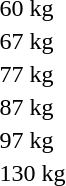<table>
<tr>
<td rowspan=2>60 kg</td>
<td rowspan=2></td>
<td rowspan=2></td>
<td></td>
</tr>
<tr>
<td></td>
</tr>
<tr>
<td rowspan=2>67 kg</td>
<td rowspan=2></td>
<td rowspan=2></td>
<td></td>
</tr>
<tr>
<td></td>
</tr>
<tr>
<td rowspan=2>77 kg</td>
<td rowspan=2></td>
<td rowspan=2></td>
<td></td>
</tr>
<tr>
<td></td>
</tr>
<tr>
<td rowspan=2>87 kg</td>
<td rowspan=2></td>
<td rowspan=2></td>
<td></td>
</tr>
<tr>
<td></td>
</tr>
<tr>
<td rowspan=2>97 kg</td>
<td rowspan=2></td>
<td rowspan=2></td>
<td></td>
</tr>
<tr>
<td></td>
</tr>
<tr>
<td rowspan=2>130 kg</td>
<td rowspan=2></td>
<td rowspan=2></td>
<td></td>
</tr>
<tr>
<td></td>
</tr>
</table>
